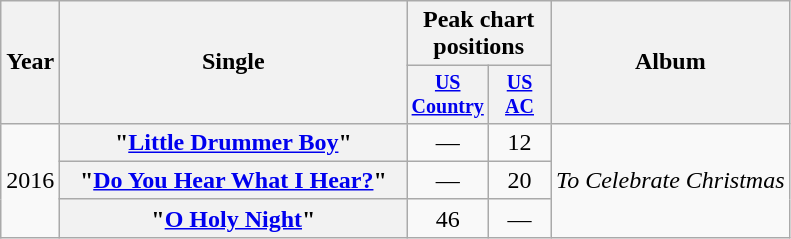<table class="wikitable plainrowheaders" style="text-align:center;">
<tr>
<th rowspan="2" style="width:1em;">Year</th>
<th rowspan="2" style="width:14em;">Single</th>
<th colspan="2">Peak chart positions</th>
<th rowspan="2">Album</th>
</tr>
<tr style="font-size:smaller;">
<th style="width:35px;"><a href='#'>US Country</a><br></th>
<th style="width:35px;"><a href='#'>US AC</a></th>
</tr>
<tr>
<td rowspan="3">2016</td>
<th scope="row">"<a href='#'>Little Drummer Boy</a>" <br> </th>
<td>—</td>
<td>12</td>
<td rowspan="3" style="text-align:left;"><em>To Celebrate Christmas</em></td>
</tr>
<tr>
<th scope="row">"<a href='#'>Do You Hear What I Hear?</a>"</th>
<td>—</td>
<td>20</td>
</tr>
<tr>
<th scope="row">"<a href='#'>O Holy Night</a>"</th>
<td>46</td>
<td>—</td>
</tr>
</table>
